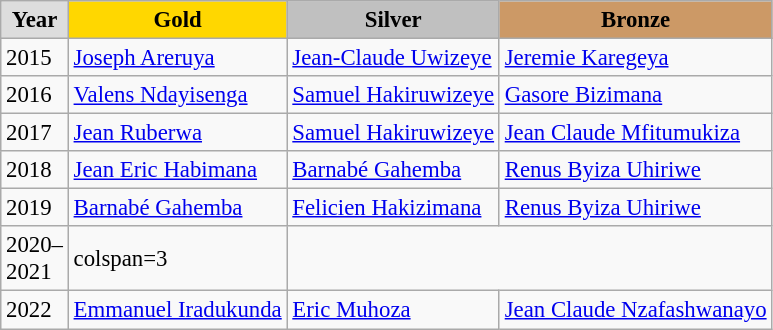<table class="wikitable sortable alternance" style="font-size:95%">
<tr>
<td style="background:#DDDDDD; font-weight:bold; text-align:center;">Year</td>
<td style="background:gold; font-weight:bold; text-align:center;">Gold</td>
<td style="background:silver; font-weight:bold; text-align:center;">Silver</td>
<td style="background:#cc9966; font-weight:bold; text-align:center;">Bronze</td>
</tr>
<tr>
<td>2015</td>
<td><a href='#'>Joseph Areruya</a></td>
<td><a href='#'>Jean-Claude Uwizeye</a></td>
<td><a href='#'>Jeremie Karegeya</a></td>
</tr>
<tr>
<td>2016</td>
<td><a href='#'>Valens Ndayisenga</a></td>
<td><a href='#'>Samuel Hakiruwizeye</a></td>
<td><a href='#'>Gasore Bizimana</a></td>
</tr>
<tr>
<td>2017</td>
<td><a href='#'>Jean Ruberwa</a></td>
<td><a href='#'>Samuel Hakiruwizeye</a></td>
<td><a href='#'>Jean Claude Mfitumukiza</a></td>
</tr>
<tr>
<td>2018</td>
<td><a href='#'>Jean Eric Habimana</a></td>
<td><a href='#'>Barnabé Gahemba</a></td>
<td><a href='#'>Renus Byiza Uhiriwe</a></td>
</tr>
<tr>
<td>2019</td>
<td><a href='#'>Barnabé Gahemba</a></td>
<td><a href='#'>Felicien Hakizimana</a></td>
<td><a href='#'>Renus Byiza Uhiriwe</a></td>
</tr>
<tr>
<td>2020–<br>2021</td>
<td>colspan=3 </td>
</tr>
<tr>
<td>2022</td>
<td><a href='#'>Emmanuel Iradukunda</a></td>
<td><a href='#'>Eric Muhoza</a></td>
<td><a href='#'>Jean Claude Nzafashwanayo</a></td>
</tr>
</table>
